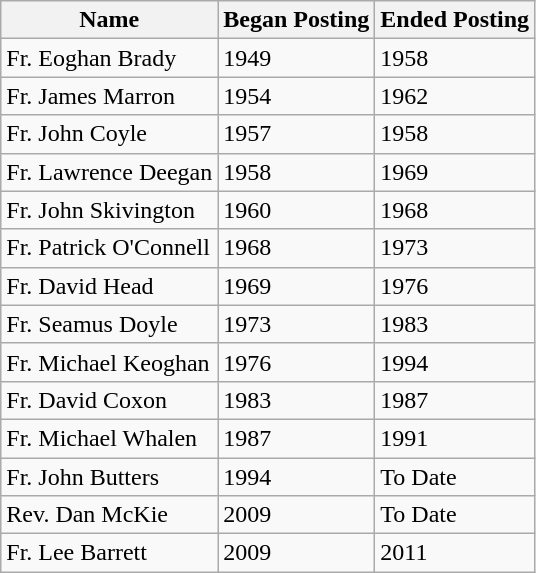<table class="wikitable">
<tr>
<th>Name</th>
<th>Began Posting</th>
<th>Ended Posting</th>
</tr>
<tr>
<td>Fr. Eoghan Brady</td>
<td>1949</td>
<td>1958</td>
</tr>
<tr>
<td>Fr. James Marron</td>
<td>1954</td>
<td>1962</td>
</tr>
<tr>
<td>Fr. John Coyle</td>
<td>1957</td>
<td>1958</td>
</tr>
<tr>
<td>Fr. Lawrence Deegan</td>
<td>1958</td>
<td>1969</td>
</tr>
<tr>
<td>Fr. John Skivington</td>
<td>1960</td>
<td>1968</td>
</tr>
<tr>
<td>Fr. Patrick O'Connell</td>
<td>1968</td>
<td>1973</td>
</tr>
<tr>
<td>Fr. David Head</td>
<td>1969</td>
<td>1976</td>
</tr>
<tr>
<td>Fr. Seamus Doyle</td>
<td>1973</td>
<td>1983</td>
</tr>
<tr>
<td>Fr. Michael Keoghan</td>
<td>1976</td>
<td>1994</td>
</tr>
<tr>
<td>Fr. David Coxon</td>
<td>1983</td>
<td>1987</td>
</tr>
<tr>
<td>Fr. Michael Whalen</td>
<td>1987</td>
<td>1991</td>
</tr>
<tr>
<td>Fr. John Butters</td>
<td>1994</td>
<td>To Date</td>
</tr>
<tr>
<td>Rev. Dan McKie</td>
<td>2009</td>
<td>To Date</td>
</tr>
<tr>
<td>Fr. Lee Barrett</td>
<td>2009</td>
<td>2011</td>
</tr>
</table>
